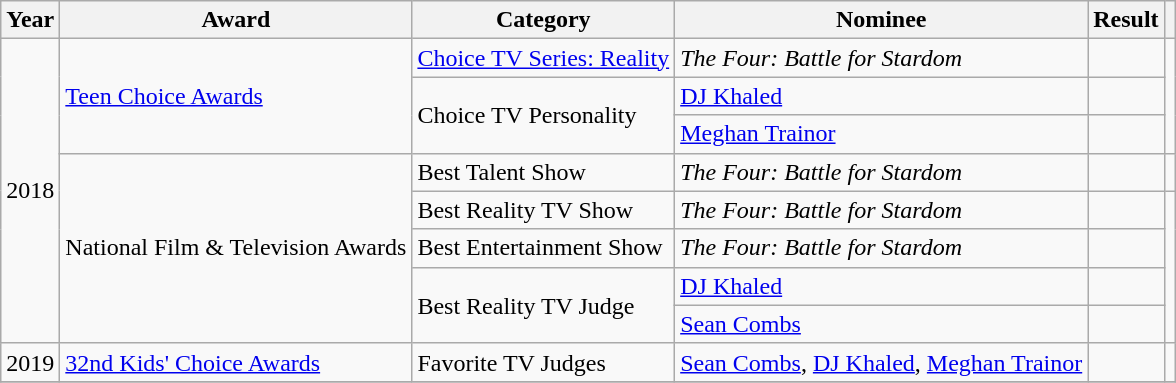<table class="wikitable">
<tr>
<th>Year</th>
<th>Award</th>
<th>Category</th>
<th>Nominee</th>
<th>Result</th>
<th></th>
</tr>
<tr>
<td rowspan="8">2018</td>
<td rowspan="3"><a href='#'>Teen Choice Awards</a></td>
<td><a href='#'>Choice TV Series: Reality</a></td>
<td><em>The Four: Battle for Stardom</em></td>
<td></td>
<td rowspan="3"></td>
</tr>
<tr>
<td rowspan="2">Choice TV Personality</td>
<td><a href='#'>DJ Khaled</a></td>
<td></td>
</tr>
<tr>
<td><a href='#'>Meghan Trainor</a></td>
<td></td>
</tr>
<tr>
<td rowspan="5">National Film & Television Awards</td>
<td>Best Talent Show</td>
<td><em>The Four: Battle for Stardom</em></td>
<td></td>
<td></td>
</tr>
<tr>
<td>Best Reality TV Show</td>
<td><em>The Four: Battle for Stardom</em></td>
<td></td>
<td rowspan="4"></td>
</tr>
<tr>
<td>Best Entertainment Show</td>
<td><em>The Four: Battle for Stardom</em></td>
<td></td>
</tr>
<tr>
<td rowspan="2">Best Reality TV Judge</td>
<td><a href='#'>DJ Khaled</a></td>
<td></td>
</tr>
<tr>
<td><a href='#'>Sean Combs</a></td>
<td></td>
</tr>
<tr>
<td>2019</td>
<td><a href='#'>32nd Kids' Choice Awards</a></td>
<td>Favorite TV Judges</td>
<td><a href='#'>Sean Combs</a>, <a href='#'>DJ Khaled</a>, <a href='#'>Meghan Trainor</a></td>
<td></td>
<td></td>
</tr>
<tr>
</tr>
</table>
